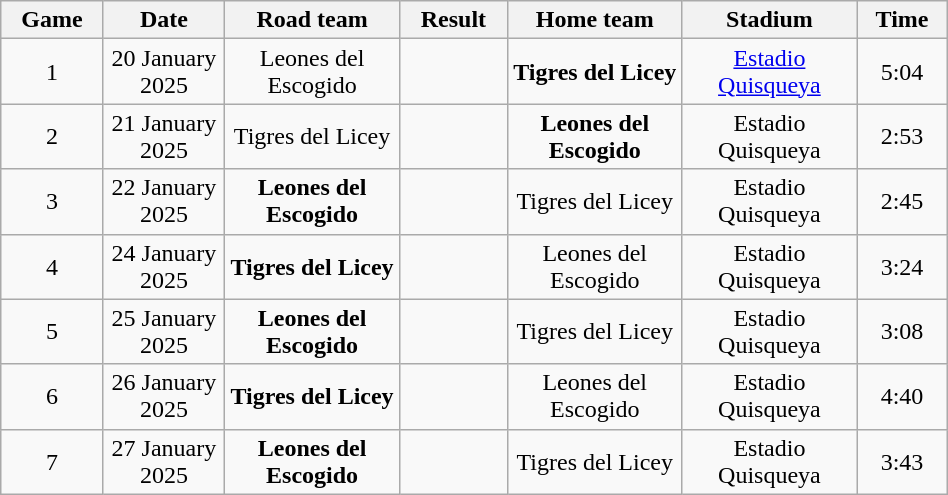<table class="wikitable sortable" width="50%" style="text-align:center;">
<tr>
<th width="35">Game</th>
<th width="50">Date</th>
<th width="75">Road team</th>
<th width="35">Result</th>
<th width="75">Home team</th>
<th width="75">Stadium</th>
<th width="35">Time</th>
</tr>
<tr>
<td>1</td>
<td>20 January 2025</td>
<td>Leones del Escogido</td>
<td> </td>
<td><strong>Tigres del Licey</strong></td>
<td><a href='#'>Estadio Quisqueya</a></td>
<td>5:04</td>
</tr>
<tr>
<td>2</td>
<td>21 January 2025</td>
<td>Tigres del Licey</td>
<td></td>
<td><strong>Leones del Escogido</strong></td>
<td>Estadio Quisqueya</td>
<td>2:53</td>
</tr>
<tr>
<td>3</td>
<td>22 January 2025</td>
<td><strong>Leones del Escogido</strong></td>
<td></td>
<td>Tigres del Licey</td>
<td>Estadio Quisqueya</td>
<td>2:45</td>
</tr>
<tr>
<td>4</td>
<td>24 January 2025</td>
<td><strong>Tigres del Licey</strong></td>
<td></td>
<td>Leones del Escogido</td>
<td>Estadio Quisqueya</td>
<td>3:24</td>
</tr>
<tr>
<td>5</td>
<td>25 January 2025</td>
<td><strong>Leones del Escogido</strong></td>
<td></td>
<td>Tigres del Licey</td>
<td>Estadio Quisqueya</td>
<td>3:08</td>
</tr>
<tr>
<td>6</td>
<td>26 January 2025</td>
<td><strong>Tigres del Licey</strong></td>
<td> </td>
<td>Leones del Escogido</td>
<td>Estadio Quisqueya</td>
<td>4:40</td>
</tr>
<tr>
<td>7</td>
<td>27 January 2025</td>
<td><strong>Leones del Escogido</strong></td>
<td></td>
<td>Tigres del Licey</td>
<td>Estadio Quisqueya</td>
<td>3:43</td>
</tr>
</table>
